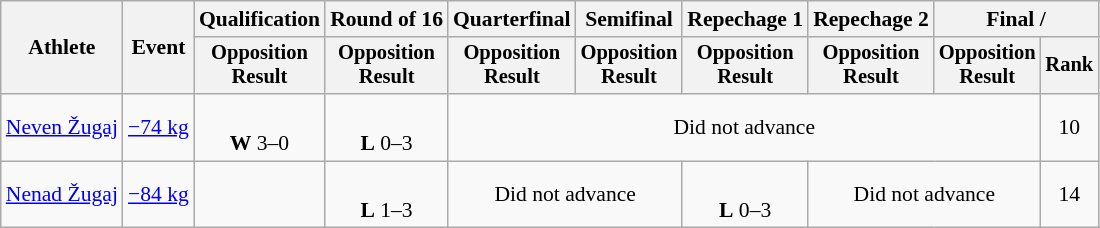<table class="wikitable" style="font-size:90%">
<tr>
<th rowspan="2">Athlete</th>
<th rowspan="2">Event</th>
<th>Qualification</th>
<th>Round of 16</th>
<th>Quarterfinal</th>
<th>Semifinal</th>
<th>Repechage 1</th>
<th>Repechage 2</th>
<th colspan=2>Final / </th>
</tr>
<tr style="font-size: 95%">
<th>Opposition<br>Result</th>
<th>Opposition<br>Result</th>
<th>Opposition<br>Result</th>
<th>Opposition<br>Result</th>
<th>Opposition<br>Result</th>
<th>Opposition<br>Result</th>
<th>Opposition<br>Result</th>
<th>Rank</th>
</tr>
<tr align=center>
<td align=left><a href='#'>Neven Žugaj</a></td>
<td align=left><a href='#'>−74 kg</a></td>
<td><br><strong>W</strong> 3–0 <sup></sup></td>
<td><br><strong>L</strong> 0–3 <sup></sup></td>
<td colspan=5>Did not advance</td>
<td>10</td>
</tr>
<tr align=center>
<td align=left><a href='#'>Nenad Žugaj</a></td>
<td align=left><a href='#'>−84 kg</a></td>
<td></td>
<td><br><strong>L</strong> 1–3 <sup></sup></td>
<td colspan=2>Did not advance</td>
<td><br><strong>L</strong> 0–3 <sup></sup></td>
<td colspan=2>Did not advance</td>
<td>14</td>
</tr>
</table>
